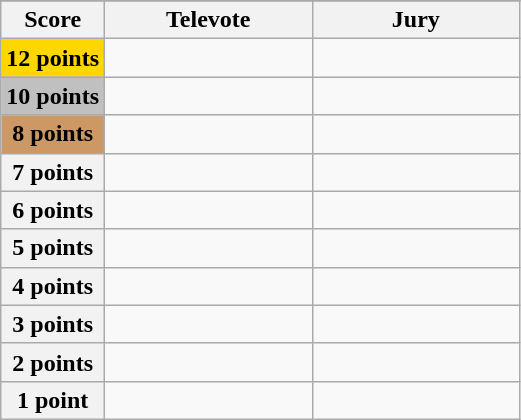<table class="wikitable">
<tr>
</tr>
<tr>
<th scope="col" width="20%">Score</th>
<th scope="col" width="40%">Televote</th>
<th scope="col" width="40%">Jury</th>
</tr>
<tr>
<th scope="row" style="background:gold">12 points</th>
<td></td>
<td></td>
</tr>
<tr>
<th scope="row" style="background:silver">10 points</th>
<td></td>
<td></td>
</tr>
<tr>
<th scope="row" style="background:#CC9966">8 points</th>
<td></td>
<td></td>
</tr>
<tr>
<th scope="row">7 points</th>
<td></td>
<td></td>
</tr>
<tr>
<th scope="row">6 points</th>
<td></td>
<td></td>
</tr>
<tr>
<th scope="row">5 points</th>
<td></td>
<td></td>
</tr>
<tr>
<th scope="row">4 points</th>
<td></td>
<td></td>
</tr>
<tr>
<th scope="row">3 points</th>
<td></td>
<td></td>
</tr>
<tr>
<th scope="row">2 points</th>
<td></td>
<td></td>
</tr>
<tr>
<th scope="row">1 point</th>
<td></td>
<td></td>
</tr>
</table>
